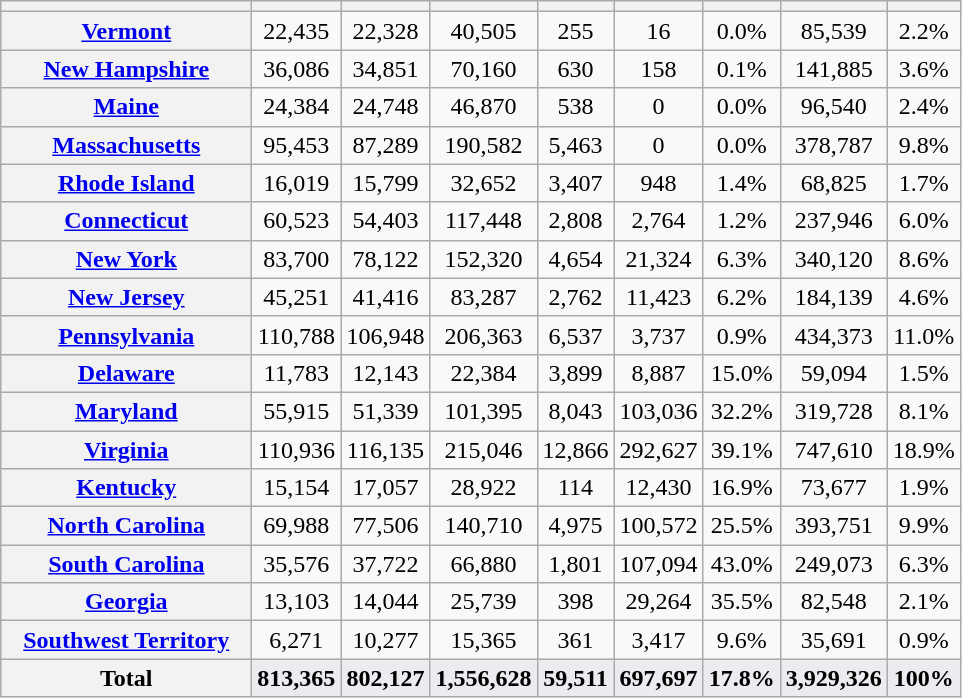<table class="wikitable sortable" style="text-align:center;">
<tr>
<th scope="col" style="width:10em;"></th>
<th scope="col"></th>
<th scope="col"></th>
<th scope="col"></th>
<th scope="col"></th>
<th scope="col" data-sort-type="number"></th>
<th scope="col" data-sort-type="number"></th>
<th scope="col" data-sort-type="number"></th>
<th scope="col" data-sort-type="number"></th>
</tr>
<tr>
<th scope="row"><a href='#'>Vermont</a></th>
<td>22,435</td>
<td>22,328</td>
<td>40,505</td>
<td>255</td>
<td>16</td>
<td>0.0%</td>
<td>85,539</td>
<td>2.2%</td>
</tr>
<tr>
<th scope="row"><a href='#'>New Hampshire</a></th>
<td>36,086</td>
<td>34,851</td>
<td>70,160</td>
<td>630</td>
<td>158</td>
<td>0.1%</td>
<td>141,885</td>
<td>3.6%</td>
</tr>
<tr>
<th scope="row"><a href='#'>Maine</a></th>
<td>24,384</td>
<td>24,748</td>
<td>46,870</td>
<td>538</td>
<td>0</td>
<td>0.0%</td>
<td>96,540</td>
<td>2.4%</td>
</tr>
<tr>
<th scope="row"><a href='#'>Massachusetts</a></th>
<td>95,453</td>
<td>87,289</td>
<td>190,582</td>
<td>5,463</td>
<td>0</td>
<td>0.0%</td>
<td>378,787</td>
<td>9.8%</td>
</tr>
<tr>
<th scope="row"><a href='#'>Rhode Island</a></th>
<td>16,019</td>
<td>15,799</td>
<td>32,652</td>
<td>3,407</td>
<td>948</td>
<td>1.4%</td>
<td>68,825</td>
<td>1.7%</td>
</tr>
<tr>
<th scope="row"><a href='#'>Connecticut</a></th>
<td>60,523</td>
<td>54,403</td>
<td>117,448</td>
<td>2,808</td>
<td>2,764</td>
<td>1.2%</td>
<td>237,946</td>
<td>6.0%</td>
</tr>
<tr>
<th scope="row"><a href='#'>New York</a></th>
<td>83,700</td>
<td>78,122</td>
<td>152,320</td>
<td>4,654</td>
<td>21,324</td>
<td>6.3%</td>
<td>340,120</td>
<td>8.6%</td>
</tr>
<tr>
<th scope="row"><a href='#'>New Jersey</a></th>
<td>45,251</td>
<td>41,416</td>
<td>83,287</td>
<td>2,762</td>
<td>11,423</td>
<td>6.2%</td>
<td>184,139</td>
<td>4.6%</td>
</tr>
<tr>
<th scope="row"><a href='#'>Pennsylvania</a></th>
<td>110,788</td>
<td>106,948</td>
<td>206,363</td>
<td>6,537</td>
<td>3,737</td>
<td>0.9%</td>
<td>434,373</td>
<td>11.0%</td>
</tr>
<tr>
<th scope="row"><a href='#'>Delaware</a></th>
<td>11,783</td>
<td>12,143</td>
<td>22,384</td>
<td>3,899</td>
<td>8,887</td>
<td>15.0%</td>
<td>59,094</td>
<td>1.5%</td>
</tr>
<tr>
<th scope="row"><a href='#'>Maryland</a></th>
<td>55,915</td>
<td>51,339</td>
<td>101,395</td>
<td>8,043</td>
<td>103,036</td>
<td>32.2%</td>
<td>319,728</td>
<td>8.1%</td>
</tr>
<tr>
<th scope="row"><a href='#'>Virginia</a></th>
<td>110,936</td>
<td>116,135</td>
<td>215,046</td>
<td>12,866</td>
<td>292,627</td>
<td>39.1%</td>
<td>747,610</td>
<td>18.9%</td>
</tr>
<tr>
<th scope="row"><a href='#'>Kentucky</a></th>
<td>15,154</td>
<td>17,057</td>
<td>28,922</td>
<td>114</td>
<td>12,430</td>
<td>16.9%</td>
<td>73,677</td>
<td>1.9%</td>
</tr>
<tr>
<th scope="row"><a href='#'>North Carolina</a></th>
<td>69,988</td>
<td>77,506</td>
<td>140,710</td>
<td>4,975</td>
<td>100,572</td>
<td>25.5%</td>
<td>393,751</td>
<td>9.9%</td>
</tr>
<tr>
<th scope="row"><a href='#'>South Carolina</a></th>
<td>35,576</td>
<td>37,722</td>
<td>66,880</td>
<td>1,801</td>
<td>107,094</td>
<td>43.0%</td>
<td>249,073</td>
<td>6.3%</td>
</tr>
<tr>
<th scope="row"><a href='#'>Georgia</a></th>
<td>13,103</td>
<td>14,044</td>
<td>25,739</td>
<td>398</td>
<td>29,264</td>
<td>35.5%</td>
<td>82,548</td>
<td>2.1%</td>
</tr>
<tr>
<th scope="row"><a href='#'>Southwest Territory</a></th>
<td>6,271</td>
<td>10,277</td>
<td>15,365</td>
<td>361</td>
<td>3,417</td>
<td>9.6%</td>
<td>35,691</td>
<td>0.9%</td>
</tr>
<tr style="background:#EAECF0;" class="sortbottom">
<th scope="row">Total</th>
<td><strong>813,365</strong></td>
<td><strong>802,127</strong></td>
<td><strong>1,556,628</strong></td>
<td><strong>59,511</strong></td>
<td><strong>697,697</strong></td>
<td><strong>17.8%</strong></td>
<td><strong>3,929,326</strong></td>
<td><strong>100%</strong></td>
</tr>
</table>
